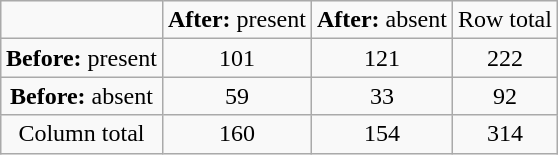<table class="wikitable" style="text-align:center; margin:1em auto;">
<tr>
<td></td>
<td><strong>After:</strong> present</td>
<td><strong>After:</strong> absent</td>
<td>Row total</td>
</tr>
<tr>
<td><strong>Before:</strong> present</td>
<td>101</td>
<td>121</td>
<td>222</td>
</tr>
<tr>
<td><strong>Before:</strong> absent</td>
<td>59</td>
<td>33</td>
<td>92</td>
</tr>
<tr>
<td>Column total</td>
<td>160</td>
<td>154</td>
<td>314</td>
</tr>
</table>
